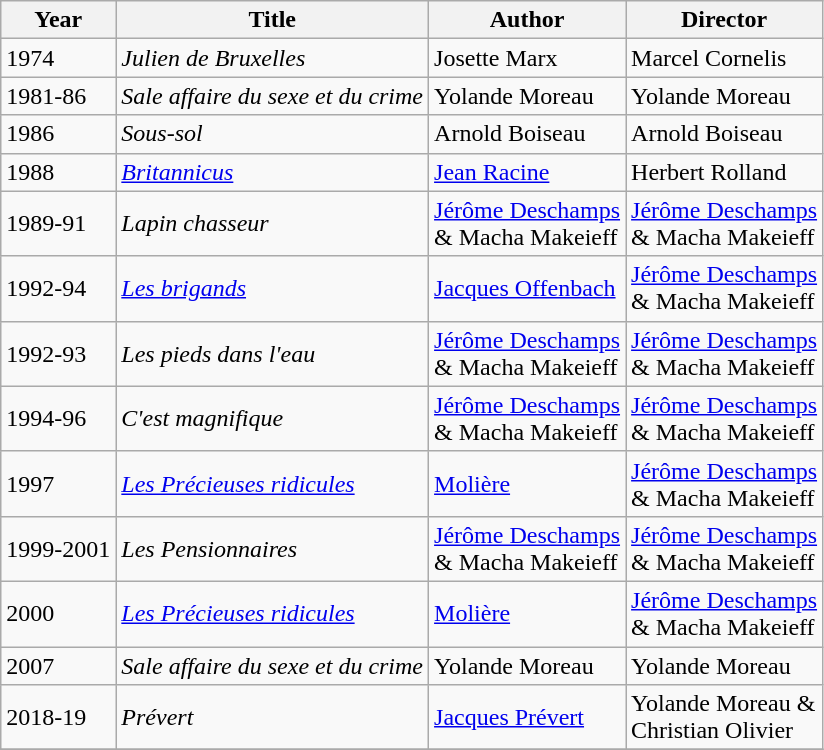<table class="wikitable">
<tr>
<th>Year</th>
<th>Title</th>
<th>Author</th>
<th>Director</th>
</tr>
<tr>
<td>1974</td>
<td><em>Julien de Bruxelles</em></td>
<td>Josette Marx</td>
<td>Marcel Cornelis</td>
</tr>
<tr>
<td>1981-86</td>
<td><em>Sale affaire du sexe et du crime</em></td>
<td>Yolande Moreau</td>
<td>Yolande Moreau</td>
</tr>
<tr>
<td>1986</td>
<td><em>Sous-sol</em></td>
<td>Arnold Boiseau</td>
<td>Arnold Boiseau</td>
</tr>
<tr>
<td>1988</td>
<td><em><a href='#'>Britannicus</a></em></td>
<td><a href='#'>Jean Racine</a></td>
<td>Herbert Rolland</td>
</tr>
<tr>
<td>1989-91</td>
<td><em>Lapin chasseur</em></td>
<td><a href='#'>Jérôme Deschamps</a><br> & Macha Makeieff</td>
<td><a href='#'>Jérôme Deschamps</a><br> & Macha Makeieff</td>
</tr>
<tr>
<td>1992-94</td>
<td><em><a href='#'>Les brigands</a></em></td>
<td><a href='#'>Jacques Offenbach</a></td>
<td><a href='#'>Jérôme Deschamps</a><br> & Macha Makeieff</td>
</tr>
<tr>
<td>1992-93</td>
<td><em>Les pieds dans l'eau</em></td>
<td><a href='#'>Jérôme Deschamps</a><br> & Macha Makeieff</td>
<td><a href='#'>Jérôme Deschamps</a><br> & Macha Makeieff</td>
</tr>
<tr>
<td>1994-96</td>
<td><em>C'est magnifique</em></td>
<td><a href='#'>Jérôme Deschamps</a><br> & Macha Makeieff</td>
<td><a href='#'>Jérôme Deschamps</a><br> & Macha Makeieff</td>
</tr>
<tr>
<td>1997</td>
<td><em><a href='#'>Les Précieuses ridicules</a></em></td>
<td><a href='#'>Molière</a></td>
<td><a href='#'>Jérôme Deschamps</a><br> & Macha Makeieff</td>
</tr>
<tr>
<td>1999-2001</td>
<td><em>Les Pensionnaires</em></td>
<td><a href='#'>Jérôme Deschamps</a><br> & Macha Makeieff</td>
<td><a href='#'>Jérôme Deschamps</a><br> & Macha Makeieff</td>
</tr>
<tr>
<td>2000</td>
<td><em><a href='#'>Les Précieuses ridicules</a></em></td>
<td><a href='#'>Molière</a></td>
<td><a href='#'>Jérôme Deschamps</a><br> & Macha Makeieff</td>
</tr>
<tr>
<td>2007</td>
<td><em>Sale affaire du sexe et du crime</em></td>
<td>Yolande Moreau</td>
<td>Yolande Moreau</td>
</tr>
<tr>
<td>2018-19</td>
<td><em>Prévert</em></td>
<td><a href='#'>Jacques Prévert</a></td>
<td>Yolande Moreau &<br> Christian Olivier</td>
</tr>
<tr>
</tr>
</table>
